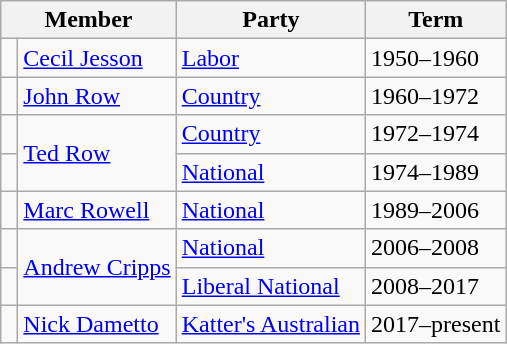<table class="wikitable">
<tr>
<th colspan="2">Member</th>
<th>Party</th>
<th>Term</th>
</tr>
<tr>
<td> </td>
<td><a href='#'>Cecil Jesson</a></td>
<td><a href='#'>Labor</a></td>
<td>1950–1960</td>
</tr>
<tr>
<td> </td>
<td><a href='#'>John Row</a></td>
<td><a href='#'>Country</a></td>
<td>1960–1972</td>
</tr>
<tr>
<td> </td>
<td rowspan="2"><a href='#'>Ted Row</a></td>
<td><a href='#'>Country</a></td>
<td>1972–1974</td>
</tr>
<tr>
<td> </td>
<td><a href='#'>National</a></td>
<td>1974–1989</td>
</tr>
<tr>
<td> </td>
<td><a href='#'>Marc Rowell</a></td>
<td><a href='#'>National</a></td>
<td>1989–2006</td>
</tr>
<tr>
<td> </td>
<td rowspan="2"><a href='#'>Andrew Cripps</a></td>
<td><a href='#'>National</a></td>
<td>2006–2008</td>
</tr>
<tr>
<td> </td>
<td><a href='#'>Liberal National</a></td>
<td>2008–2017</td>
</tr>
<tr>
<td> </td>
<td><a href='#'>Nick Dametto</a></td>
<td><a href='#'>Katter's Australian</a></td>
<td>2017–present</td>
</tr>
</table>
